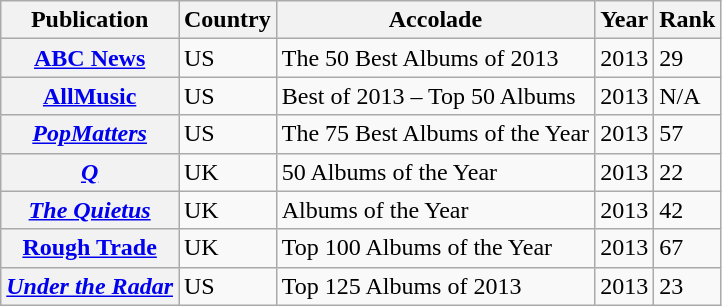<table class="wikitable plainrowheaders">
<tr>
<th>Publication</th>
<th>Country</th>
<th>Accolade</th>
<th>Year</th>
<th>Rank</th>
</tr>
<tr>
<th scope="row"><a href='#'>ABC News</a></th>
<td>US</td>
<td>The 50 Best Albums of 2013</td>
<td>2013</td>
<td align="centre">29</td>
</tr>
<tr>
<th scope="row"><a href='#'>AllMusic</a></th>
<td>US</td>
<td>Best of 2013 – Top 50 Albums</td>
<td>2013</td>
<td align="centre">N/A</td>
</tr>
<tr>
<th scope="row"><em><a href='#'>PopMatters</a></em></th>
<td>US</td>
<td>The 75 Best Albums of the Year</td>
<td>2013</td>
<td align="centre">57</td>
</tr>
<tr>
<th scope="row"><em><a href='#'>Q</a></em></th>
<td>UK</td>
<td>50 Albums of the Year</td>
<td>2013</td>
<td align="centre">22</td>
</tr>
<tr>
<th scope="row"><em><a href='#'>The Quietus</a></em></th>
<td>UK</td>
<td>Albums of the Year</td>
<td>2013</td>
<td align="centre">42</td>
</tr>
<tr>
<th scope="row"><a href='#'>Rough Trade</a></th>
<td>UK</td>
<td>Top 100 Albums of the Year</td>
<td>2013</td>
<td align="centre">67</td>
</tr>
<tr>
<th scope="row"><em><a href='#'>Under the Radar</a></em></th>
<td>US</td>
<td>Top 125 Albums of 2013</td>
<td>2013</td>
<td align="centre">23</td>
</tr>
</table>
